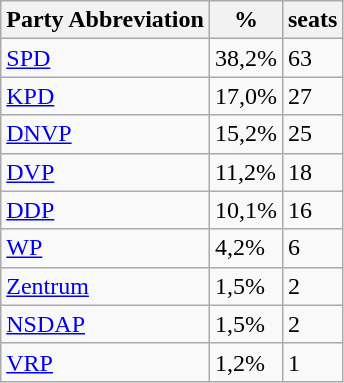<table class="wikitable">
<tr>
<th>Party Abbreviation</th>
<th>%</th>
<th>seats</th>
</tr>
<tr>
<td><a href='#'>SPD</a></td>
<td>38,2%</td>
<td>63</td>
</tr>
<tr>
<td><a href='#'>KPD</a></td>
<td>17,0%</td>
<td>27</td>
</tr>
<tr>
<td><a href='#'>DNVP</a></td>
<td>15,2%</td>
<td>25</td>
</tr>
<tr>
<td><a href='#'>DVP</a></td>
<td>11,2%</td>
<td>18</td>
</tr>
<tr>
<td><a href='#'>DDP</a></td>
<td>10,1%</td>
<td>16</td>
</tr>
<tr>
<td><a href='#'>WP</a></td>
<td>4,2%</td>
<td>6</td>
</tr>
<tr>
<td><a href='#'>Zentrum</a></td>
<td>1,5%</td>
<td>2</td>
</tr>
<tr>
<td><a href='#'>NSDAP</a></td>
<td>1,5%</td>
<td>2</td>
</tr>
<tr>
<td><a href='#'>VRP</a></td>
<td>1,2%</td>
<td>1</td>
</tr>
</table>
